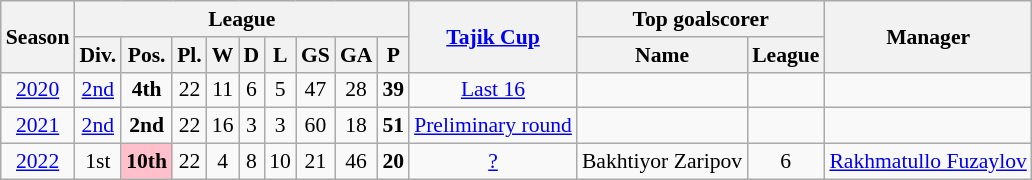<table class="wikitable mw-collapsible mw-collapsed" align=center cellspacing="0" cellpadding="3" style="border:1px solid #AAAAAA;font-size:90%">
<tr style="background:#efefef;">
<th rowspan="2">Season</th>
<th colspan="9">League</th>
<th rowspan="2"><a href='#'>Tajik Cup</a></th>
<th colspan="2">Top goalscorer</th>
<th rowspan="2">Manager</th>
</tr>
<tr>
<th>Div.</th>
<th>Pos.</th>
<th>Pl.</th>
<th>W</th>
<th>D</th>
<th>L</th>
<th>GS</th>
<th>GA</th>
<th>P</th>
<th>Name</th>
<th>League</th>
</tr>
<tr>
<td align=center><a href='#'>2020</a></td>
<td align=center><a href='#'>2nd</a></td>
<td align=center><strong>4th</strong></td>
<td align=center>22</td>
<td align=center>11</td>
<td align=center>6</td>
<td align=center>5</td>
<td align=center>47</td>
<td align=center>28</td>
<td align=center><strong>39</strong></td>
<td align=center><a href='#'>Last 16</a></td>
<td align=center></td>
<td align=center></td>
<td align=center></td>
</tr>
<tr>
<td align=center><a href='#'>2021</a></td>
<td align=center><a href='#'>2nd</a></td>
<td align=center><strong>2nd</strong></td>
<td align=center>22</td>
<td align=center>16</td>
<td align=center>3</td>
<td align=center>3</td>
<td align=center>60</td>
<td align=center>18</td>
<td align=center><strong>51</strong></td>
<td align=center><a href='#'>Preliminary round</a></td>
<td align=center></td>
<td align=center></td>
<td align=center></td>
</tr>
<tr>
<td align=center><a href='#'>2022</a></td>
<td align=center>1st</td>
<td style="text-align:center; background:pink;"><strong>10th</strong></td>
<td align=center>22</td>
<td align=center>4</td>
<td align=center>8</td>
<td align=center>10</td>
<td align=center>21</td>
<td align=center>46</td>
<td align=center><strong>20</strong></td>
<td align=center><a href='#'>?</a></td>
<td align=center> Bakhtiyor Zaripov</td>
<td align=center>6</td>
<td align=center> <a href='#'>Rakhmatullo Fuzaylov</a></td>
</tr>
</table>
